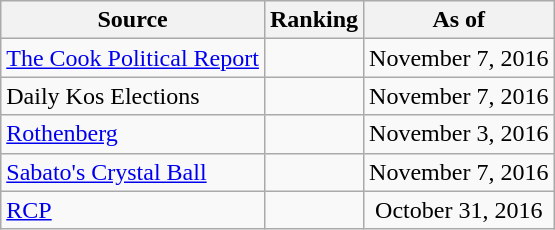<table class="wikitable" style="text-align:center">
<tr>
<th>Source</th>
<th>Ranking</th>
<th>As of</th>
</tr>
<tr>
<td align=left><a href='#'>The Cook Political Report</a></td>
<td></td>
<td>November 7, 2016</td>
</tr>
<tr>
<td align=left>Daily Kos Elections</td>
<td></td>
<td>November 7, 2016</td>
</tr>
<tr>
<td align=left><a href='#'>Rothenberg</a></td>
<td></td>
<td>November 3, 2016</td>
</tr>
<tr>
<td align=left><a href='#'>Sabato's Crystal Ball</a></td>
<td></td>
<td>November 7, 2016</td>
</tr>
<tr>
<td align="left"><a href='#'>RCP</a></td>
<td></td>
<td>October 31, 2016</td>
</tr>
</table>
